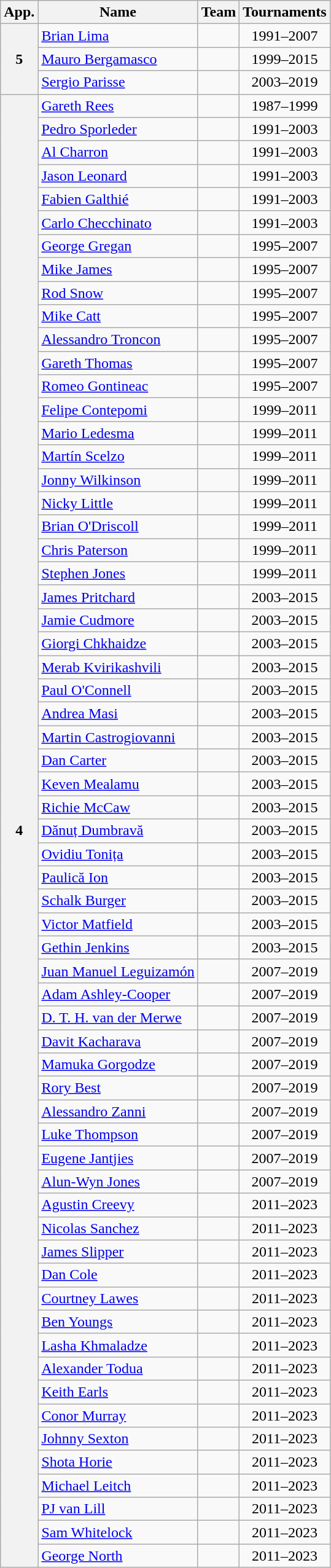<table class="wikitable">
<tr>
<th>App.</th>
<th>Name</th>
<th>Team</th>
<th>Tournaments</th>
</tr>
<tr>
<th rowspan="3">5</th>
<td><a href='#'>Brian Lima</a></td>
<td></td>
<td align=center>1991–2007</td>
</tr>
<tr>
<td><a href='#'>Mauro Bergamasco</a></td>
<td></td>
<td align=center>1999–2015</td>
</tr>
<tr>
<td><a href='#'>Sergio Parisse</a></td>
<td></td>
<td align=center>2003–2019</td>
</tr>
<tr>
<th rowspan="63">4</th>
<td><a href='#'>Gareth Rees</a></td>
<td></td>
<td align=center>1987–1999</td>
</tr>
<tr>
<td><a href='#'>Pedro Sporleder</a></td>
<td></td>
<td align=center>1991–2003</td>
</tr>
<tr>
<td><a href='#'>Al Charron</a></td>
<td></td>
<td align=center>1991–2003</td>
</tr>
<tr>
<td><a href='#'>Jason Leonard</a></td>
<td></td>
<td align=center>1991–2003</td>
</tr>
<tr>
<td><a href='#'>Fabien Galthié</a></td>
<td></td>
<td align=center>1991–2003</td>
</tr>
<tr>
<td><a href='#'>Carlo Checchinato</a></td>
<td></td>
<td align=center>1991–2003</td>
</tr>
<tr>
<td><a href='#'>George Gregan</a></td>
<td></td>
<td align=center>1995–2007</td>
</tr>
<tr>
<td><a href='#'>Mike James</a></td>
<td></td>
<td align=center>1995–2007</td>
</tr>
<tr>
<td><a href='#'>Rod Snow</a></td>
<td></td>
<td align=center>1995–2007</td>
</tr>
<tr>
<td><a href='#'>Mike Catt</a></td>
<td></td>
<td align=center>1995–2007</td>
</tr>
<tr>
<td><a href='#'>Alessandro Troncon</a></td>
<td></td>
<td align=center>1995–2007</td>
</tr>
<tr>
<td><a href='#'>Gareth Thomas</a></td>
<td></td>
<td align=center>1995–2007</td>
</tr>
<tr>
<td><a href='#'>Romeo Gontineac</a></td>
<td></td>
<td align=center>1995–2007</td>
</tr>
<tr>
<td><a href='#'>Felipe Contepomi</a></td>
<td></td>
<td align=center>1999–2011</td>
</tr>
<tr>
<td><a href='#'>Mario Ledesma</a></td>
<td></td>
<td align=center>1999–2011</td>
</tr>
<tr>
<td><a href='#'>Martín Scelzo</a></td>
<td></td>
<td align=center>1999–2011</td>
</tr>
<tr>
<td><a href='#'>Jonny Wilkinson</a></td>
<td></td>
<td align=center>1999–2011</td>
</tr>
<tr>
<td><a href='#'>Nicky Little</a></td>
<td></td>
<td align=center>1999–2011</td>
</tr>
<tr>
<td><a href='#'>Brian O'Driscoll</a></td>
<td></td>
<td align=center>1999–2011</td>
</tr>
<tr>
<td><a href='#'>Chris Paterson</a></td>
<td></td>
<td align=center>1999–2011</td>
</tr>
<tr>
<td><a href='#'>Stephen Jones</a></td>
<td></td>
<td align=center>1999–2011</td>
</tr>
<tr>
<td><a href='#'>James Pritchard</a></td>
<td></td>
<td align=center>2003–2015</td>
</tr>
<tr>
<td><a href='#'>Jamie Cudmore</a></td>
<td></td>
<td align=center>2003–2015</td>
</tr>
<tr>
<td><a href='#'>Giorgi Chkhaidze</a></td>
<td></td>
<td align=center>2003–2015</td>
</tr>
<tr>
<td><a href='#'>Merab Kvirikashvili</a></td>
<td></td>
<td align=center>2003–2015</td>
</tr>
<tr>
<td><a href='#'>Paul O'Connell</a></td>
<td></td>
<td align=center>2003–2015</td>
</tr>
<tr>
<td><a href='#'>Andrea Masi</a></td>
<td></td>
<td align=center>2003–2015</td>
</tr>
<tr>
<td><a href='#'>Martin Castrogiovanni</a></td>
<td></td>
<td align=center>2003–2015</td>
</tr>
<tr>
<td><a href='#'>Dan Carter</a></td>
<td></td>
<td align=center>2003–2015</td>
</tr>
<tr>
<td><a href='#'>Keven Mealamu</a></td>
<td></td>
<td align=center>2003–2015</td>
</tr>
<tr>
<td><a href='#'>Richie McCaw</a></td>
<td></td>
<td align=center>2003–2015</td>
</tr>
<tr>
<td><a href='#'>Dănuț Dumbravă</a></td>
<td></td>
<td align=center>2003–2015</td>
</tr>
<tr>
<td><a href='#'>Ovidiu Tonița</a></td>
<td></td>
<td align=center>2003–2015</td>
</tr>
<tr>
<td><a href='#'>Paulică Ion</a></td>
<td></td>
<td align=center>2003–2015</td>
</tr>
<tr>
<td><a href='#'>Schalk Burger</a></td>
<td></td>
<td align=center>2003–2015</td>
</tr>
<tr>
<td><a href='#'>Victor Matfield</a></td>
<td></td>
<td align=center>2003–2015</td>
</tr>
<tr>
<td><a href='#'>Gethin Jenkins</a></td>
<td></td>
<td align=center>2003–2015</td>
</tr>
<tr>
<td><a href='#'>Juan Manuel Leguizamón</a></td>
<td></td>
<td align=center>2007–2019</td>
</tr>
<tr>
<td><a href='#'>Adam Ashley-Cooper</a></td>
<td></td>
<td align=center>2007–2019</td>
</tr>
<tr>
<td><a href='#'>D. T. H. van der Merwe</a></td>
<td></td>
<td align=center>2007–2019</td>
</tr>
<tr>
<td><a href='#'>Davit Kacharava</a></td>
<td></td>
<td align=center>2007–2019</td>
</tr>
<tr>
<td><a href='#'>Mamuka Gorgodze</a></td>
<td></td>
<td align=center>2007–2019</td>
</tr>
<tr>
<td><a href='#'>Rory Best</a></td>
<td></td>
<td align=center>2007–2019</td>
</tr>
<tr>
<td><a href='#'>Alessandro Zanni</a></td>
<td></td>
<td align=center>2007–2019</td>
</tr>
<tr>
<td><a href='#'>Luke Thompson</a></td>
<td></td>
<td align=center>2007–2019</td>
</tr>
<tr>
<td><a href='#'>Eugene Jantjies</a></td>
<td></td>
<td align=center>2007–2019</td>
</tr>
<tr>
<td><a href='#'>Alun-Wyn Jones</a></td>
<td></td>
<td align=center>2007–2019</td>
</tr>
<tr>
<td><a href='#'>Agustin Creevy</a></td>
<td></td>
<td align=center>2011–2023</td>
</tr>
<tr>
<td><a href='#'>Nicolas Sanchez</a></td>
<td></td>
<td align=center>2011–2023</td>
</tr>
<tr>
<td><a href='#'>James Slipper</a></td>
<td></td>
<td align=center>2011–2023</td>
</tr>
<tr>
<td><a href='#'>Dan Cole</a></td>
<td></td>
<td align=center>2011–2023</td>
</tr>
<tr>
<td><a href='#'>Courtney Lawes</a></td>
<td></td>
<td align=center>2011–2023</td>
</tr>
<tr>
<td><a href='#'>Ben Youngs</a></td>
<td></td>
<td align=center>2011–2023</td>
</tr>
<tr>
<td><a href='#'>Lasha Khmaladze</a></td>
<td></td>
<td align=center>2011–2023</td>
</tr>
<tr>
<td><a href='#'>Alexander Todua</a></td>
<td></td>
<td align=center>2011–2023</td>
</tr>
<tr>
<td><a href='#'>Keith Earls</a></td>
<td></td>
<td align=center>2011–2023</td>
</tr>
<tr>
<td><a href='#'>Conor Murray</a></td>
<td></td>
<td align=center>2011–2023</td>
</tr>
<tr>
<td><a href='#'>Johnny Sexton</a></td>
<td></td>
<td align=center>2011–2023</td>
</tr>
<tr>
<td><a href='#'>Shota Horie</a></td>
<td></td>
<td align=center>2011–2023</td>
</tr>
<tr>
<td><a href='#'>Michael Leitch</a></td>
<td></td>
<td align=center>2011–2023</td>
</tr>
<tr>
<td><a href='#'>PJ van Lill</a></td>
<td></td>
<td align=center>2011–2023</td>
</tr>
<tr>
<td><a href='#'>Sam Whitelock</a></td>
<td></td>
<td align=center>2011–2023</td>
</tr>
<tr>
<td><a href='#'>George North</a></td>
<td></td>
<td align=center>2011–2023</td>
</tr>
</table>
